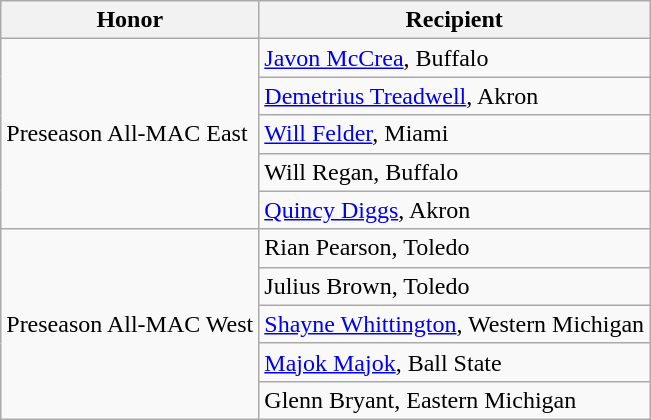<table class="wikitable" border="1">
<tr>
<th>Honor</th>
<th>Recipient</th>
</tr>
<tr>
<td rowspan=5 valign=middle>Preseason All-MAC East</td>
<td><a href='#'>Javon McCrea</a>, Buffalo</td>
</tr>
<tr>
<td><a href='#'>Demetrius Treadwell</a>, Akron</td>
</tr>
<tr>
<td><a href='#'>Will Felder</a>, Miami</td>
</tr>
<tr>
<td>Will Regan, Buffalo</td>
</tr>
<tr>
<td><a href='#'>Quincy Diggs</a>, Akron</td>
</tr>
<tr>
<td rowspan=5 valign=middle>Preseason All-MAC West</td>
<td>Rian Pearson, Toledo</td>
</tr>
<tr>
<td>Julius Brown, Toledo</td>
</tr>
<tr>
<td><a href='#'>Shayne Whittington</a>, Western Michigan</td>
</tr>
<tr>
<td><a href='#'>Majok Majok</a>, Ball State</td>
</tr>
<tr>
<td>Glenn Bryant, Eastern Michigan</td>
</tr>
</table>
